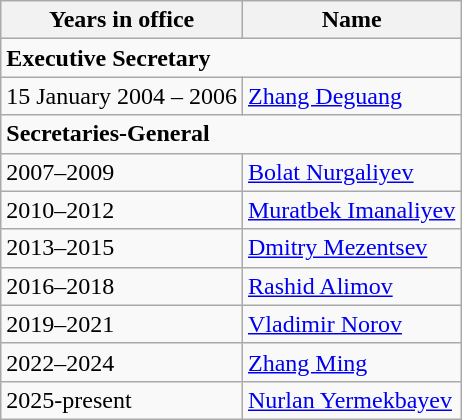<table class="wikitable floatright" style="clear:none; margin-left:1em">
<tr>
<th>Years in office</th>
<th>Name</th>
</tr>
<tr>
<td colspan=2><strong>Executive Secretary</strong></td>
</tr>
<tr>
<td>15 January 2004 – 2006</td>
<td> <a href='#'>Zhang Deguang</a></td>
</tr>
<tr>
<td colspan=2><strong>Secretaries-General</strong></td>
</tr>
<tr>
<td>2007–2009</td>
<td> <a href='#'>Bolat Nurgaliyev</a></td>
</tr>
<tr>
<td>2010–2012</td>
<td> <a href='#'>Muratbek Imanaliyev</a></td>
</tr>
<tr>
<td>2013–2015</td>
<td> <a href='#'>Dmitry Mezentsev</a></td>
</tr>
<tr>
<td>2016–2018</td>
<td> <a href='#'>Rashid Alimov</a></td>
</tr>
<tr>
<td>2019–2021</td>
<td> <a href='#'>Vladimir Norov</a></td>
</tr>
<tr>
<td>2022–2024</td>
<td> <a href='#'>Zhang Ming</a></td>
</tr>
<tr>
<td>2025-present</td>
<td> <a href='#'>Nurlan Yermekbayev</a></td>
</tr>
</table>
